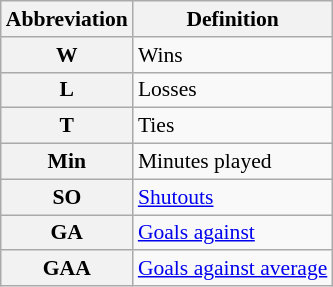<table class="wikitable" style="font-size:90%;">
<tr>
<th scope="col">Abbreviation</th>
<th scope="col">Definition</th>
</tr>
<tr>
<th scope="row">W</th>
<td>Wins</td>
</tr>
<tr>
<th scope="row">L</th>
<td>Losses</td>
</tr>
<tr>
<th scope="row">T</th>
<td>Ties</td>
</tr>
<tr>
<th scope="row">Min</th>
<td>Minutes played</td>
</tr>
<tr>
<th scope="row">SO</th>
<td><a href='#'>Shutouts</a></td>
</tr>
<tr>
<th scope="row">GA</th>
<td><a href='#'>Goals against</a></td>
</tr>
<tr>
<th scope="row">GAA</th>
<td><a href='#'>Goals against average</a></td>
</tr>
</table>
